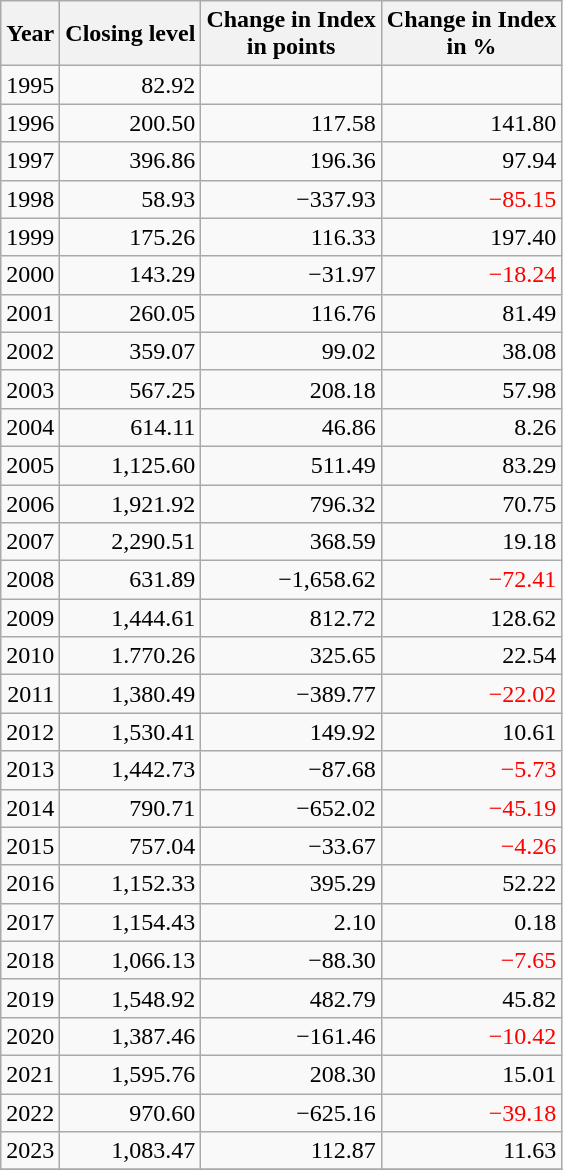<table class="wikitable sortable" style="text-align:right;">
<tr>
<th>Year</th>
<th>Closing level</th>
<th>Change in Index<br>in points</th>
<th>Change in Index<br>in %</th>
</tr>
<tr>
<td>1995</td>
<td>82.92</td>
<td></td>
<td></td>
</tr>
<tr>
<td>1996</td>
<td>200.50</td>
<td>117.58</td>
<td>141.80</td>
</tr>
<tr>
<td>1997</td>
<td>396.86</td>
<td>196.36</td>
<td>97.94</td>
</tr>
<tr>
<td>1998</td>
<td>58.93</td>
<td>−337.93</td>
<td style="color:red">−85.15</td>
</tr>
<tr>
<td>1999</td>
<td>175.26</td>
<td>116.33</td>
<td>197.40</td>
</tr>
<tr>
<td>2000</td>
<td>143.29</td>
<td>−31.97</td>
<td style="color:red">−18.24</td>
</tr>
<tr>
<td>2001</td>
<td>260.05</td>
<td>116.76</td>
<td>81.49</td>
</tr>
<tr>
<td>2002</td>
<td>359.07</td>
<td>99.02</td>
<td>38.08</td>
</tr>
<tr>
<td>2003</td>
<td>567.25</td>
<td>208.18</td>
<td>57.98</td>
</tr>
<tr>
<td>2004</td>
<td>614.11</td>
<td>46.86</td>
<td>8.26</td>
</tr>
<tr>
<td>2005</td>
<td>1,125.60</td>
<td>511.49</td>
<td>83.29</td>
</tr>
<tr>
<td>2006</td>
<td>1,921.92</td>
<td>796.32</td>
<td>70.75</td>
</tr>
<tr>
<td>2007</td>
<td>2,290.51</td>
<td>368.59</td>
<td>19.18</td>
</tr>
<tr>
<td>2008</td>
<td>631.89</td>
<td>−1,658.62</td>
<td style="color:red">−72.41</td>
</tr>
<tr>
<td>2009</td>
<td>1,444.61</td>
<td>812.72</td>
<td>128.62</td>
</tr>
<tr>
<td>2010</td>
<td>1.770.26</td>
<td>325.65</td>
<td>22.54</td>
</tr>
<tr>
<td>2011</td>
<td>1,380.49</td>
<td>−389.77</td>
<td style="color:red">−22.02</td>
</tr>
<tr>
<td>2012</td>
<td>1,530.41</td>
<td>149.92</td>
<td>10.61</td>
</tr>
<tr>
<td>2013</td>
<td>1,442.73</td>
<td>−87.68</td>
<td style="color:red">−5.73</td>
</tr>
<tr>
<td>2014</td>
<td>790.71</td>
<td>−652.02</td>
<td style="color:red">−45.19</td>
</tr>
<tr>
<td>2015</td>
<td>757.04</td>
<td>−33.67</td>
<td style="color:red">−4.26</td>
</tr>
<tr>
<td>2016</td>
<td>1,152.33</td>
<td>395.29</td>
<td>52.22</td>
</tr>
<tr>
<td>2017</td>
<td>1,154.43</td>
<td>2.10</td>
<td>0.18</td>
</tr>
<tr>
<td>2018</td>
<td>1,066.13</td>
<td>−88.30</td>
<td style="color:red">−7.65</td>
</tr>
<tr>
<td>2019</td>
<td>1,548.92</td>
<td>482.79</td>
<td>45.82</td>
</tr>
<tr>
<td>2020</td>
<td>1,387.46</td>
<td>−161.46</td>
<td style="color:red">−10.42</td>
</tr>
<tr>
<td>2021</td>
<td>1,595.76</td>
<td>208.30</td>
<td>15.01</td>
</tr>
<tr>
<td>2022</td>
<td>970.60</td>
<td>−625.16</td>
<td style="color:red">−39.18</td>
</tr>
<tr>
<td>2023</td>
<td>1,083.47</td>
<td>112.87</td>
<td>11.63</td>
</tr>
<tr>
</tr>
</table>
